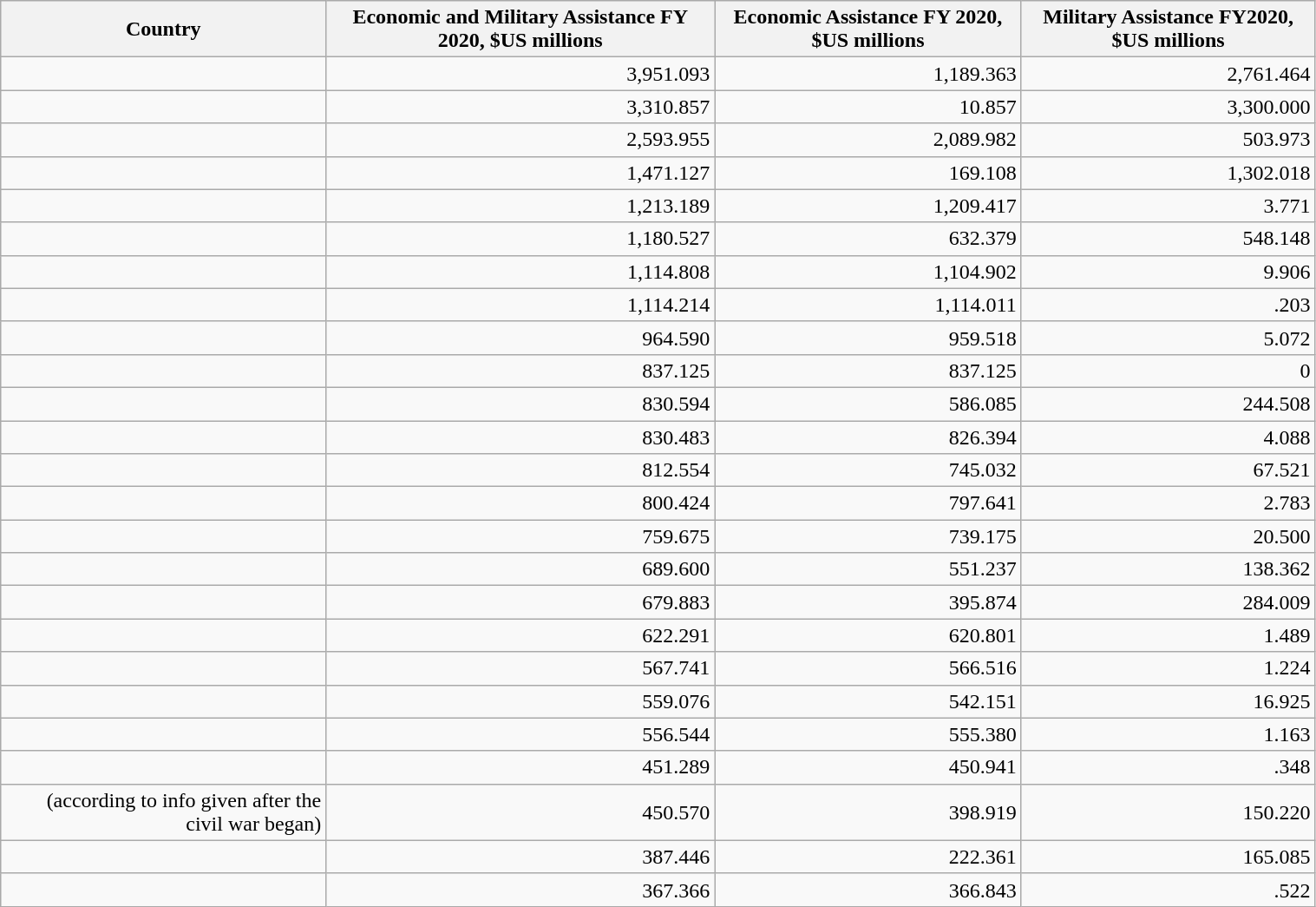<table class="wikitable sortable" style="text-align:right; width:80%;">
<tr>
<th scope="col">Country</th>
<th scope="col" data-sort-type="number">Economic and Military Assistance FY 2020, $US millions</th>
<th scope="col" data-sort-type="number">Economic Assistance FY 2020, $US millions</th>
<th scope="col" data-sort-type="number">Military Assistance FY2020, $US millions</th>
</tr>
<tr>
<td></td>
<td>3,951.093</td>
<td>1,189.363</td>
<td>2,761.464</td>
</tr>
<tr>
<td></td>
<td>3,310.857</td>
<td>10.857</td>
<td>3,300.000</td>
</tr>
<tr>
<td></td>
<td>2,593.955</td>
<td>2,089.982</td>
<td>503.973</td>
</tr>
<tr>
<td></td>
<td>1,471.127</td>
<td>169.108</td>
<td>1,302.018</td>
</tr>
<tr>
<td></td>
<td>1,213.189</td>
<td>1,209.417</td>
<td>3.771</td>
</tr>
<tr>
<td></td>
<td>1,180.527</td>
<td>632.379</td>
<td>548.148</td>
</tr>
<tr>
<td></td>
<td>1,114.808</td>
<td>1,104.902</td>
<td>9.906</td>
</tr>
<tr>
<td></td>
<td>1,114.214</td>
<td>1,114.011</td>
<td>.203</td>
</tr>
<tr>
<td></td>
<td>964.590</td>
<td>959.518</td>
<td>5.072</td>
</tr>
<tr>
<td></td>
<td>837.125</td>
<td>837.125</td>
<td>0</td>
</tr>
<tr>
<td></td>
<td>830.594</td>
<td>586.085</td>
<td>244.508</td>
</tr>
<tr>
<td></td>
<td>830.483</td>
<td>826.394</td>
<td>4.088</td>
</tr>
<tr>
<td></td>
<td>812.554</td>
<td>745.032</td>
<td>67.521</td>
</tr>
<tr>
<td></td>
<td>800.424</td>
<td>797.641</td>
<td>2.783</td>
</tr>
<tr>
<td></td>
<td>759.675</td>
<td>739.175</td>
<td>20.500</td>
</tr>
<tr>
<td></td>
<td>689.600</td>
<td>551.237</td>
<td>138.362</td>
</tr>
<tr>
<td></td>
<td>679.883</td>
<td>395.874</td>
<td>284.009</td>
</tr>
<tr>
<td></td>
<td>622.291</td>
<td>620.801</td>
<td>1.489</td>
</tr>
<tr>
<td></td>
<td>567.741</td>
<td>566.516</td>
<td>1.224</td>
</tr>
<tr>
<td></td>
<td>559.076</td>
<td>542.151</td>
<td>16.925</td>
</tr>
<tr>
<td></td>
<td>556.544</td>
<td>555.380</td>
<td>1.163</td>
</tr>
<tr>
<td></td>
<td>451.289</td>
<td>450.941</td>
<td>.348</td>
</tr>
<tr>
<td> (according to info given after the civil war began)</td>
<td>450.570</td>
<td>398.919</td>
<td>150.220</td>
</tr>
<tr>
<td></td>
<td>387.446</td>
<td>222.361</td>
<td>165.085</td>
</tr>
<tr>
<td></td>
<td>367.366</td>
<td>366.843</td>
<td>.522</td>
</tr>
</table>
